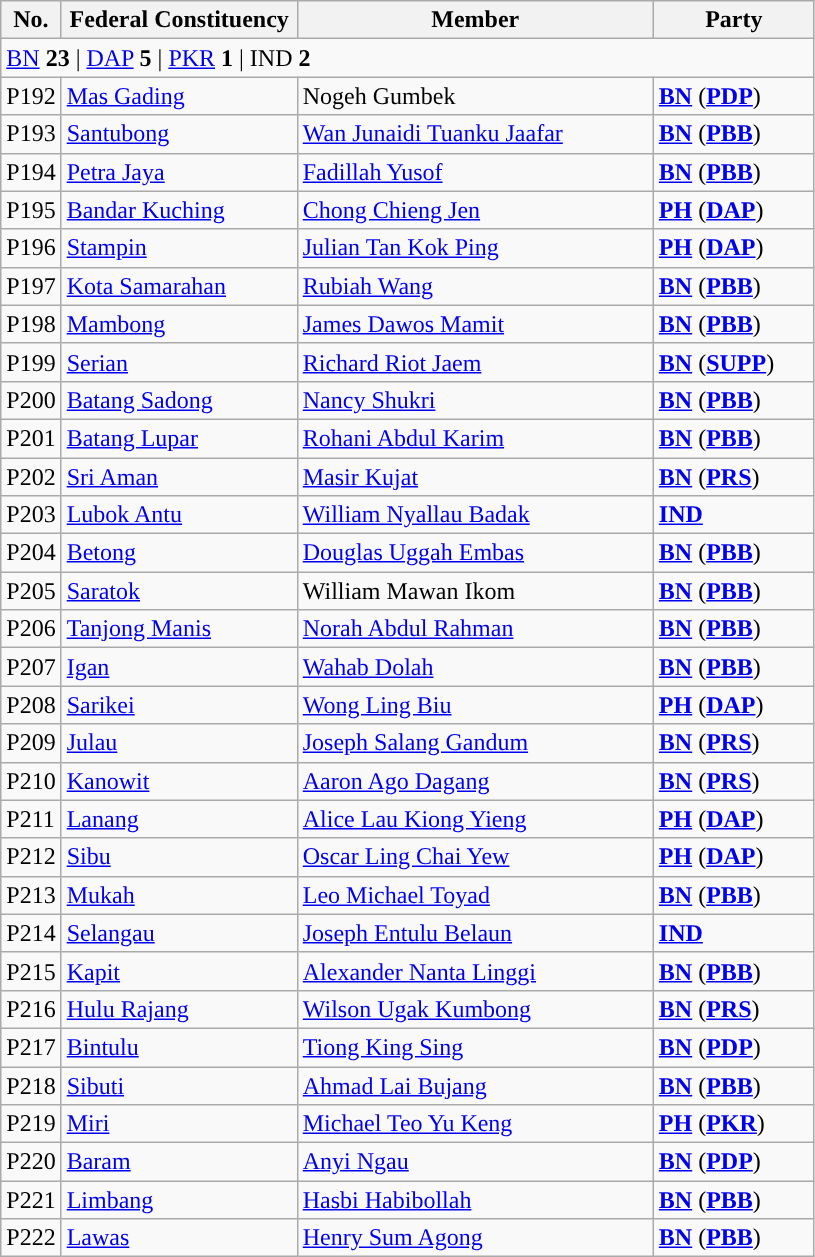<table class ="wikitable sortable">
<tr>
<th style="width:30px;">No.</th>
<th style="width:150px;">Federal Constituency</th>
<th style="width:230px;">Member</th>
<th style="width:100px;">Party</th>
</tr>
<tr>
<td colspan="4"><a href='#'>BN</a> <strong>23</strong> | <a href='#'>DAP</a> <strong>5</strong> | <a href='#'>PKR</a> <strong>1</strong> | IND <strong>2</strong></td>
</tr>
<tr>
<td>P192</td>
<td><a href='#'>Mas Gading</a></td>
<td>Nogeh Gumbek</td>
<td><strong><a href='#'>BN</a></strong> (<strong><a href='#'>PDP</a></strong>)</td>
</tr>
<tr>
<td>P193</td>
<td><a href='#'>Santubong</a></td>
<td><a href='#'>Wan Junaidi Tuanku Jaafar</a></td>
<td><strong><a href='#'>BN</a></strong> (<strong><a href='#'>PBB</a></strong>)</td>
</tr>
<tr>
<td>P194</td>
<td><a href='#'>Petra Jaya</a></td>
<td><a href='#'>Fadillah Yusof</a></td>
<td><strong><a href='#'>BN</a></strong> (<strong><a href='#'>PBB</a></strong>)</td>
</tr>
<tr>
<td>P195</td>
<td><a href='#'>Bandar Kuching</a></td>
<td><a href='#'>Chong Chieng Jen</a></td>
<td><strong><a href='#'>PH</a></strong> (<strong><a href='#'>DAP</a></strong>)</td>
</tr>
<tr>
<td>P196</td>
<td><a href='#'>Stampin</a></td>
<td><a href='#'>Julian Tan Kok Ping</a></td>
<td><strong><a href='#'>PH</a></strong> (<strong><a href='#'>DAP</a></strong>)</td>
</tr>
<tr>
<td>P197</td>
<td><a href='#'>Kota Samarahan</a></td>
<td><a href='#'>Rubiah Wang</a></td>
<td><strong><a href='#'>BN</a></strong> (<strong><a href='#'>PBB</a></strong>)</td>
</tr>
<tr>
<td>P198</td>
<td><a href='#'>Mambong</a></td>
<td><a href='#'>James Dawos Mamit</a></td>
<td><strong><a href='#'>BN</a></strong> (<strong><a href='#'>PBB</a></strong>)</td>
</tr>
<tr>
<td>P199</td>
<td><a href='#'>Serian</a></td>
<td><a href='#'>Richard Riot Jaem</a></td>
<td><strong><a href='#'>BN</a></strong> (<strong><a href='#'>SUPP</a></strong>)</td>
</tr>
<tr>
<td>P200</td>
<td><a href='#'>Batang Sadong</a></td>
<td><a href='#'>Nancy Shukri</a></td>
<td><strong><a href='#'>BN</a></strong> (<strong><a href='#'>PBB</a></strong>)</td>
</tr>
<tr>
<td>P201</td>
<td><a href='#'>Batang Lupar</a></td>
<td><a href='#'>Rohani Abdul Karim</a></td>
<td><strong><a href='#'>BN</a></strong> (<strong><a href='#'>PBB</a></strong>)</td>
</tr>
<tr>
<td>P202</td>
<td><a href='#'>Sri Aman</a></td>
<td><a href='#'>Masir Kujat</a></td>
<td><strong><a href='#'>BN</a></strong> (<strong><a href='#'>PRS</a></strong>)</td>
</tr>
<tr>
<td>P203</td>
<td><a href='#'>Lubok Antu</a></td>
<td><a href='#'>William Nyallau Badak</a></td>
<td><strong><a href='#'>IND</a></strong></td>
</tr>
<tr>
<td>P204</td>
<td><a href='#'>Betong</a></td>
<td><a href='#'>Douglas Uggah Embas</a></td>
<td><strong><a href='#'>BN</a></strong> (<strong><a href='#'>PBB</a></strong>)</td>
</tr>
<tr>
<td>P205</td>
<td><a href='#'>Saratok</a></td>
<td>William Mawan Ikom</td>
<td><strong><a href='#'>BN</a></strong> (<strong><a href='#'>PBB</a></strong>)</td>
</tr>
<tr>
<td>P206</td>
<td><a href='#'>Tanjong Manis</a></td>
<td><a href='#'>Norah Abdul Rahman</a></td>
<td><strong><a href='#'>BN</a></strong> (<strong><a href='#'>PBB</a></strong>)</td>
</tr>
<tr>
<td>P207</td>
<td><a href='#'>Igan</a></td>
<td><a href='#'>Wahab Dolah</a></td>
<td><strong><a href='#'>BN</a></strong> (<strong><a href='#'>PBB</a></strong>)</td>
</tr>
<tr>
<td>P208</td>
<td><a href='#'>Sarikei</a></td>
<td><a href='#'>Wong Ling Biu</a></td>
<td><strong><a href='#'>PH</a></strong> (<strong><a href='#'>DAP</a></strong>)</td>
</tr>
<tr>
<td>P209</td>
<td><a href='#'>Julau</a></td>
<td><a href='#'>Joseph Salang Gandum</a></td>
<td><strong><a href='#'>BN</a></strong> (<strong><a href='#'>PRS</a></strong>)</td>
</tr>
<tr>
<td>P210</td>
<td><a href='#'>Kanowit</a></td>
<td><a href='#'>Aaron Ago Dagang</a></td>
<td><strong><a href='#'>BN</a></strong> (<strong><a href='#'>PRS</a></strong>)</td>
</tr>
<tr>
<td>P211</td>
<td><a href='#'>Lanang</a></td>
<td><a href='#'>Alice Lau Kiong Yieng</a></td>
<td><strong><a href='#'>PH</a></strong> (<strong><a href='#'>DAP</a></strong>)</td>
</tr>
<tr>
<td>P212</td>
<td><a href='#'>Sibu</a></td>
<td><a href='#'>Oscar Ling Chai Yew</a></td>
<td><strong><a href='#'>PH</a></strong> (<strong><a href='#'>DAP</a></strong>)</td>
</tr>
<tr>
<td>P213</td>
<td><a href='#'>Mukah</a></td>
<td><a href='#'>Leo Michael Toyad</a></td>
<td><strong><a href='#'>BN</a></strong> (<strong><a href='#'>PBB</a></strong>)</td>
</tr>
<tr>
<td>P214</td>
<td><a href='#'>Selangau</a></td>
<td><a href='#'>Joseph Entulu Belaun</a></td>
<td><strong><a href='#'>IND</a></strong></td>
</tr>
<tr>
<td>P215</td>
<td><a href='#'>Kapit</a></td>
<td><a href='#'>Alexander Nanta Linggi</a></td>
<td><strong><a href='#'>BN</a></strong> (<strong><a href='#'>PBB</a></strong>)</td>
</tr>
<tr>
<td>P216</td>
<td><a href='#'>Hulu Rajang</a></td>
<td><a href='#'>Wilson Ugak Kumbong</a></td>
<td><strong><a href='#'>BN</a></strong> (<strong><a href='#'>PRS</a></strong>)</td>
</tr>
<tr>
<td>P217</td>
<td><a href='#'>Bintulu</a></td>
<td><a href='#'>Tiong King Sing</a></td>
<td><strong><a href='#'>BN</a></strong> (<strong><a href='#'>PDP</a></strong>)</td>
</tr>
<tr>
<td>P218</td>
<td><a href='#'>Sibuti</a></td>
<td><a href='#'>Ahmad Lai Bujang</a></td>
<td><strong><a href='#'>BN</a></strong> (<strong><a href='#'>PBB</a></strong>)</td>
</tr>
<tr>
<td>P219</td>
<td><a href='#'>Miri</a></td>
<td><a href='#'>Michael Teo Yu Keng</a></td>
<td><strong><a href='#'>PH</a></strong> (<strong><a href='#'>PKR</a></strong>)</td>
</tr>
<tr>
<td>P220</td>
<td><a href='#'>Baram</a></td>
<td><a href='#'>Anyi Ngau</a></td>
<td><strong><a href='#'>BN</a></strong> (<strong><a href='#'>PDP</a></strong>)</td>
</tr>
<tr>
<td>P221</td>
<td><a href='#'>Limbang</a></td>
<td><a href='#'>Hasbi Habibollah</a></td>
<td><strong><a href='#'>BN</a></strong> (<strong><a href='#'>PBB</a></strong>)</td>
</tr>
<tr>
<td>P222</td>
<td><a href='#'>Lawas</a></td>
<td><a href='#'>Henry Sum Agong</a></td>
<td><strong><a href='#'>BN</a></strong> (<strong><a href='#'>PBB</a></strong>)</td>
</tr>
</table>
